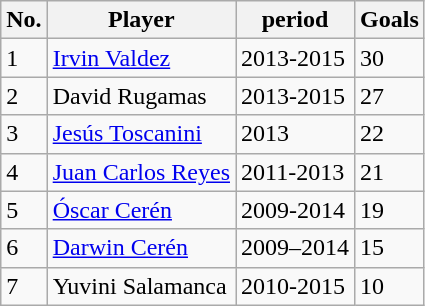<table class="wikitable">
<tr>
<th>No.</th>
<th>Player</th>
<th>period</th>
<th>Goals</th>
</tr>
<tr>
<td>1</td>
<td> <a href='#'>Irvin Valdez</a></td>
<td>2013-2015</td>
<td>30</td>
</tr>
<tr>
<td>2</td>
<td> David Rugamas</td>
<td>2013-2015</td>
<td>27</td>
</tr>
<tr>
<td>3</td>
<td> <a href='#'>Jesús Toscanini</a></td>
<td>2013</td>
<td>22</td>
</tr>
<tr>
<td>4</td>
<td>  <a href='#'>Juan Carlos Reyes</a></td>
<td>2011-2013</td>
<td>21</td>
</tr>
<tr>
<td>5</td>
<td> <a href='#'>Óscar Cerén</a></td>
<td>2009-2014</td>
<td>19</td>
</tr>
<tr>
<td>6</td>
<td> <a href='#'>Darwin Cerén</a></td>
<td>2009–2014</td>
<td>15</td>
</tr>
<tr>
<td>7</td>
<td> Yuvini Salamanca</td>
<td>2010-2015</td>
<td>10</td>
</tr>
</table>
